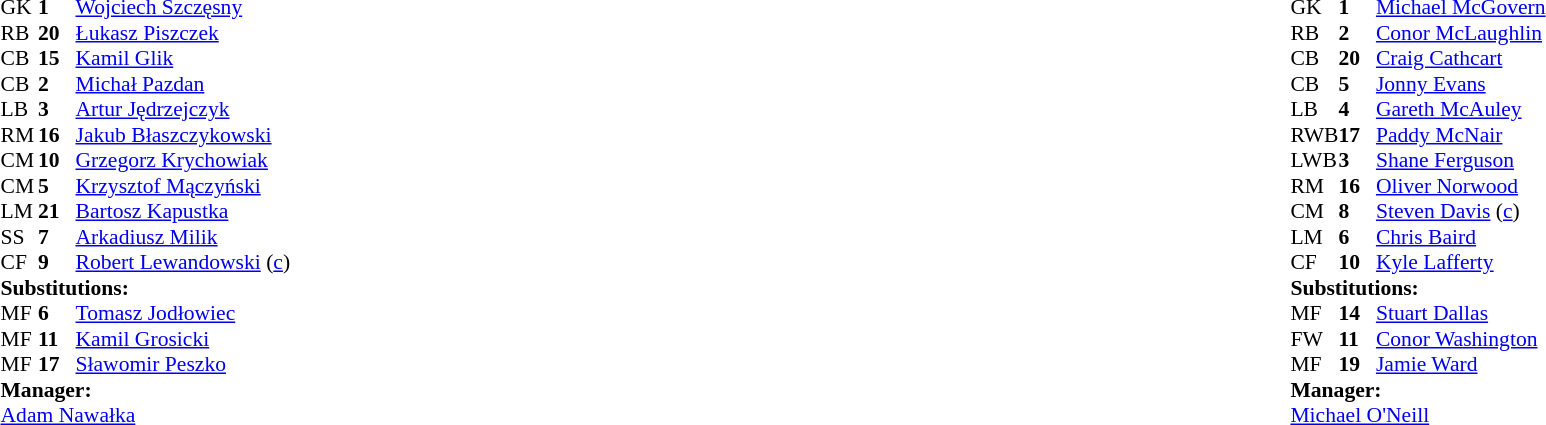<table style="width:100%;">
<tr>
<td style="vertical-align:top; width:40%;"><br><table style="font-size:90%" cellspacing="0" cellpadding="0">
<tr>
<th width="25"></th>
<th width="25"></th>
</tr>
<tr>
<td>GK</td>
<td><strong>1</strong></td>
<td><a href='#'>Wojciech Szczęsny</a></td>
</tr>
<tr>
<td>RB</td>
<td><strong>20</strong></td>
<td><a href='#'>Łukasz Piszczek</a></td>
<td></td>
</tr>
<tr>
<td>CB</td>
<td><strong>15</strong></td>
<td><a href='#'>Kamil Glik</a></td>
</tr>
<tr>
<td>CB</td>
<td><strong>2</strong></td>
<td><a href='#'>Michał Pazdan</a></td>
</tr>
<tr>
<td>LB</td>
<td><strong>3</strong></td>
<td><a href='#'>Artur Jędrzejczyk</a></td>
</tr>
<tr>
<td>RM</td>
<td><strong>16</strong></td>
<td><a href='#'>Jakub Błaszczykowski</a></td>
<td></td>
<td></td>
</tr>
<tr>
<td>CM</td>
<td><strong>10</strong></td>
<td><a href='#'>Grzegorz Krychowiak</a></td>
</tr>
<tr>
<td>CM</td>
<td><strong>5</strong></td>
<td><a href='#'>Krzysztof Mączyński</a></td>
<td></td>
<td></td>
</tr>
<tr>
<td>LM</td>
<td><strong>21</strong></td>
<td><a href='#'>Bartosz Kapustka</a></td>
<td></td>
<td></td>
</tr>
<tr>
<td>SS</td>
<td><strong>7</strong></td>
<td><a href='#'>Arkadiusz Milik</a></td>
</tr>
<tr>
<td>CF</td>
<td><strong>9</strong></td>
<td><a href='#'>Robert Lewandowski</a> (<a href='#'>c</a>)</td>
</tr>
<tr>
<td colspan=3><strong>Substitutions:</strong></td>
</tr>
<tr>
<td>MF</td>
<td><strong>6</strong></td>
<td><a href='#'>Tomasz Jodłowiec</a></td>
<td></td>
<td></td>
</tr>
<tr>
<td>MF</td>
<td><strong>11</strong></td>
<td><a href='#'>Kamil Grosicki</a></td>
<td></td>
<td></td>
</tr>
<tr>
<td>MF</td>
<td><strong>17</strong></td>
<td><a href='#'>Sławomir Peszko</a></td>
<td></td>
<td></td>
</tr>
<tr>
<td colspan=3><strong>Manager:</strong></td>
</tr>
<tr>
<td colspan=3><a href='#'>Adam Nawałka</a></td>
</tr>
</table>
</td>
<td valign="top"></td>
<td style="vertical-align:top; width:50%;"><br><table style="font-size:90%; margin:auto;" cellspacing="0" cellpadding="0">
<tr>
<th width=25></th>
<th width=25></th>
</tr>
<tr>
<td>GK</td>
<td><strong>1</strong></td>
<td><a href='#'>Michael McGovern</a></td>
</tr>
<tr>
<td>RB</td>
<td><strong>2</strong></td>
<td><a href='#'>Conor McLaughlin</a></td>
</tr>
<tr>
<td>CB</td>
<td><strong>20</strong></td>
<td><a href='#'>Craig Cathcart</a></td>
<td></td>
</tr>
<tr>
<td>CB</td>
<td><strong>5</strong></td>
<td><a href='#'>Jonny Evans</a></td>
</tr>
<tr>
<td>LB</td>
<td><strong>4</strong></td>
<td><a href='#'>Gareth McAuley</a></td>
</tr>
<tr>
<td>RWB</td>
<td><strong>17</strong></td>
<td><a href='#'>Paddy McNair</a></td>
<td></td>
<td></td>
</tr>
<tr>
<td>LWB</td>
<td><strong>3</strong></td>
<td><a href='#'>Shane Ferguson</a></td>
<td></td>
<td></td>
</tr>
<tr>
<td>RM</td>
<td><strong>16</strong></td>
<td><a href='#'>Oliver Norwood</a></td>
</tr>
<tr>
<td>CM</td>
<td><strong>8</strong></td>
<td><a href='#'>Steven Davis</a> (<a href='#'>c</a>)</td>
</tr>
<tr>
<td>LM</td>
<td><strong>6</strong></td>
<td><a href='#'>Chris Baird</a></td>
<td></td>
<td></td>
</tr>
<tr>
<td>CF</td>
<td><strong>10</strong></td>
<td><a href='#'>Kyle Lafferty</a></td>
</tr>
<tr>
<td colspan=3><strong>Substitutions:</strong></td>
</tr>
<tr>
<td>MF</td>
<td><strong>14</strong></td>
<td><a href='#'>Stuart Dallas</a></td>
<td></td>
<td></td>
</tr>
<tr>
<td>FW</td>
<td><strong>11</strong></td>
<td><a href='#'>Conor Washington</a></td>
<td></td>
<td></td>
</tr>
<tr>
<td>MF</td>
<td><strong>19</strong></td>
<td><a href='#'>Jamie Ward</a></td>
<td></td>
<td></td>
</tr>
<tr>
<td colspan=3><strong>Manager:</strong></td>
</tr>
<tr>
<td colspan=3><a href='#'>Michael O'Neill</a></td>
</tr>
</table>
</td>
</tr>
</table>
